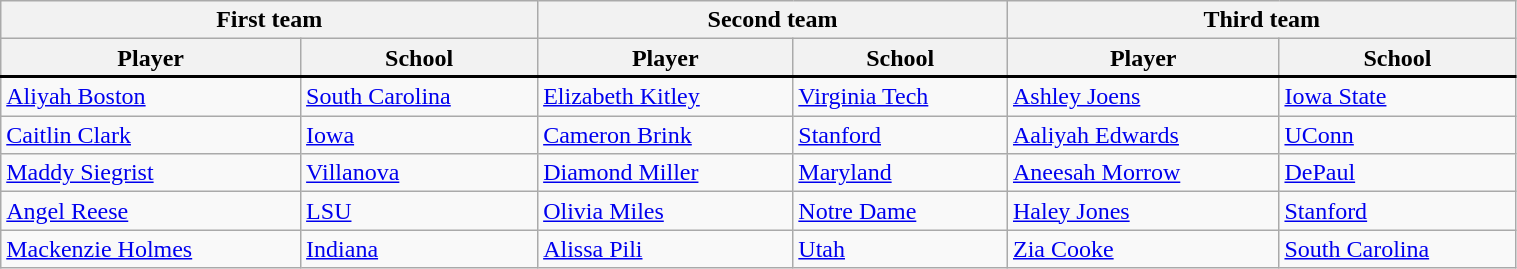<table class="wikitable" style="width:80%;">
<tr>
<th colspan=2>First team</th>
<th colspan=2>Second team</th>
<th colspan=2>Third team</th>
</tr>
<tr>
<th>Player</th>
<th>School</th>
<th>Player</th>
<th>School</th>
<th>Player</th>
<th>School</th>
</tr>
<tr>
</tr>
<tr style = "border-top:2px solid black;">
<td><a href='#'>Aliyah Boston</a></td>
<td><a href='#'>South Carolina</a></td>
<td><a href='#'>Elizabeth Kitley</a></td>
<td><a href='#'>Virginia Tech</a></td>
<td><a href='#'>Ashley Joens</a></td>
<td><a href='#'>Iowa State</a></td>
</tr>
<tr>
<td><a href='#'>Caitlin Clark</a></td>
<td><a href='#'>Iowa</a></td>
<td><a href='#'>Cameron Brink</a></td>
<td><a href='#'>Stanford</a></td>
<td><a href='#'>Aaliyah Edwards</a></td>
<td><a href='#'>UConn</a></td>
</tr>
<tr>
<td><a href='#'>Maddy Siegrist</a></td>
<td><a href='#'>Villanova</a></td>
<td><a href='#'>Diamond Miller</a></td>
<td><a href='#'>Maryland</a></td>
<td><a href='#'>Aneesah Morrow</a></td>
<td><a href='#'>DePaul</a></td>
</tr>
<tr>
<td><a href='#'>Angel Reese</a></td>
<td><a href='#'>LSU</a></td>
<td><a href='#'>Olivia Miles</a></td>
<td><a href='#'>Notre Dame</a></td>
<td><a href='#'>Haley Jones</a></td>
<td><a href='#'>Stanford</a></td>
</tr>
<tr>
<td><a href='#'>Mackenzie Holmes</a></td>
<td><a href='#'>Indiana</a></td>
<td><a href='#'>Alissa Pili</a></td>
<td><a href='#'>Utah</a></td>
<td><a href='#'>Zia Cooke</a></td>
<td><a href='#'>South Carolina</a></td>
</tr>
</table>
